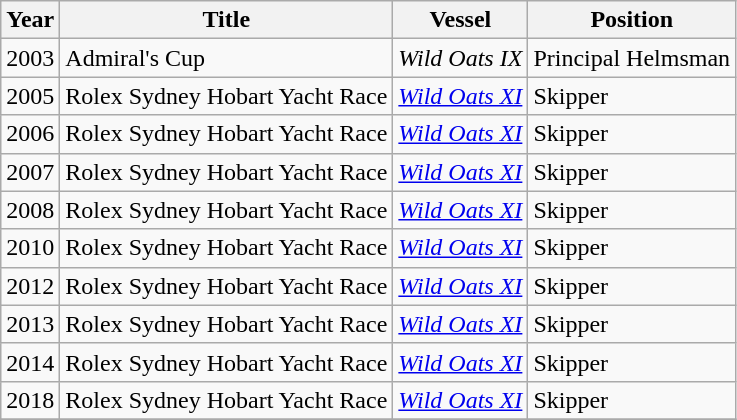<table class="wikitable">
<tr>
<th>Year</th>
<th>Title</th>
<th>Vessel</th>
<th>Position</th>
</tr>
<tr>
<td>2003</td>
<td>Admiral's Cup</td>
<td><em>Wild Oats IX</em></td>
<td>Principal Helmsman</td>
</tr>
<tr>
<td>2005</td>
<td>Rolex Sydney Hobart Yacht Race</td>
<td><em><a href='#'>Wild Oats XI</a></em></td>
<td>Skipper</td>
</tr>
<tr>
<td>2006</td>
<td>Rolex Sydney Hobart Yacht Race</td>
<td><em><a href='#'>Wild Oats XI</a></em></td>
<td>Skipper</td>
</tr>
<tr>
<td>2007</td>
<td>Rolex Sydney Hobart Yacht Race</td>
<td><em><a href='#'>Wild Oats XI</a></em></td>
<td>Skipper</td>
</tr>
<tr>
<td>2008</td>
<td>Rolex Sydney Hobart Yacht Race</td>
<td><em><a href='#'>Wild Oats XI</a></em></td>
<td>Skipper</td>
</tr>
<tr>
<td>2010</td>
<td>Rolex Sydney Hobart Yacht Race</td>
<td><em><a href='#'>Wild Oats XI</a></em></td>
<td>Skipper</td>
</tr>
<tr>
<td>2012</td>
<td>Rolex Sydney Hobart Yacht Race</td>
<td><em><a href='#'>Wild Oats XI</a></em></td>
<td>Skipper</td>
</tr>
<tr>
<td>2013</td>
<td>Rolex Sydney Hobart Yacht Race</td>
<td><em><a href='#'>Wild Oats XI</a></em></td>
<td>Skipper</td>
</tr>
<tr>
<td>2014</td>
<td>Rolex Sydney Hobart Yacht Race</td>
<td><em><a href='#'>Wild Oats XI</a></em></td>
<td>Skipper</td>
</tr>
<tr>
<td>2018</td>
<td>Rolex Sydney Hobart Yacht Race</td>
<td><em><a href='#'>Wild Oats XI</a></em></td>
<td>Skipper</td>
</tr>
<tr>
</tr>
</table>
